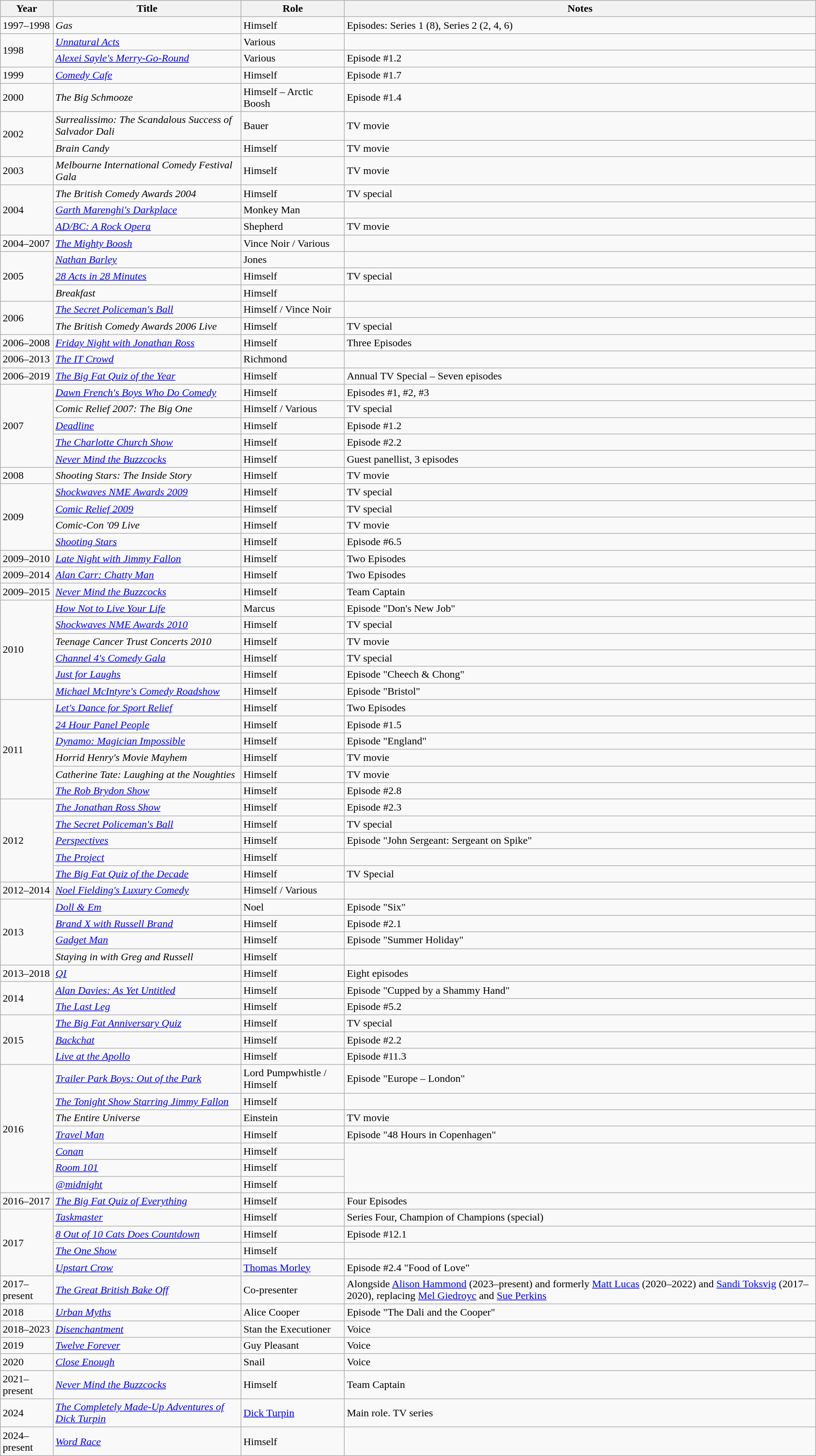<table class="wikitable">
<tr>
<th>Year</th>
<th>Title</th>
<th>Role</th>
<th>Notes</th>
</tr>
<tr>
<td>1997–1998</td>
<td><em>Gas</em></td>
<td>Himself</td>
<td>Episodes: Series 1 (8), Series 2 (2, 4, 6)</td>
</tr>
<tr>
<td rowspan="2">1998</td>
<td><em><a href='#'>Unnatural Acts</a></em></td>
<td>Various</td>
<td></td>
</tr>
<tr>
<td><em><a href='#'>Alexei Sayle's Merry-Go-Round</a></em></td>
<td>Various</td>
<td>Episode #1.2</td>
</tr>
<tr>
<td>1999</td>
<td><em><a href='#'>Comedy Cafe</a></em></td>
<td>Himself</td>
<td>Episode #1.7</td>
</tr>
<tr>
<td>2000</td>
<td><em>The Big Schmooze</em></td>
<td>Himself – Arctic Boosh</td>
<td>Episode #1.4</td>
</tr>
<tr>
<td rowspan="2">2002</td>
<td><em>Surrealissimo: The Scandalous Success of Salvador Dali</em></td>
<td>Bauer</td>
<td>TV movie</td>
</tr>
<tr>
<td><em>Brain Candy</em></td>
<td>Himself</td>
<td>TV movie</td>
</tr>
<tr>
<td>2003</td>
<td><em>Melbourne International Comedy Festival Gala</em></td>
<td>Himself</td>
<td>TV movie</td>
</tr>
<tr>
<td rowspan="3">2004</td>
<td><em>The British Comedy Awards 2004</em></td>
<td>Himself</td>
<td>TV special</td>
</tr>
<tr>
<td><em><a href='#'>Garth Marenghi's Darkplace</a></em></td>
<td>Monkey Man</td>
<td></td>
</tr>
<tr>
<td><em><a href='#'>AD/BC: A Rock Opera</a></em></td>
<td>Shepherd</td>
<td>TV movie</td>
</tr>
<tr>
<td>2004–2007</td>
<td><em><a href='#'>The Mighty Boosh</a></em></td>
<td>Vince Noir / Various</td>
<td></td>
</tr>
<tr>
<td rowspan="3">2005</td>
<td><em><a href='#'>Nathan Barley</a></em></td>
<td>Jones</td>
<td></td>
</tr>
<tr>
<td><em><a href='#'>28 Acts in 28 Minutes</a></em></td>
<td>Himself</td>
<td>TV special</td>
</tr>
<tr>
<td><em>Breakfast</em></td>
<td>Himself</td>
<td></td>
</tr>
<tr>
<td rowspan="2">2006</td>
<td><em><a href='#'>The Secret Policeman's Ball</a></em></td>
<td>Himself / Vince Noir</td>
<td></td>
</tr>
<tr>
<td><em>The British Comedy Awards 2006 Live</em></td>
<td>Himself</td>
<td>TV special</td>
</tr>
<tr>
<td>2006–2008</td>
<td><em><a href='#'>Friday Night with Jonathan Ross</a></em></td>
<td>Himself</td>
<td>Three Episodes</td>
</tr>
<tr>
<td>2006–2013</td>
<td><em><a href='#'>The IT Crowd</a></em></td>
<td>Richmond</td>
<td></td>
</tr>
<tr>
<td>2006–2019</td>
<td><em><a href='#'>The Big Fat Quiz of the Year</a></em></td>
<td>Himself</td>
<td>Annual TV Special – Seven episodes</td>
</tr>
<tr>
<td rowspan="5">2007</td>
<td><em><a href='#'>Dawn French's Boys Who Do Comedy</a></em></td>
<td>Himself</td>
<td>Episodes #1, #2, #3</td>
</tr>
<tr>
<td><em>Comic Relief 2007: The Big One</em></td>
<td>Himself / Various</td>
<td>TV special</td>
</tr>
<tr>
<td><em><a href='#'>Deadline</a></em></td>
<td>Himself</td>
<td>Episode #1.2</td>
</tr>
<tr>
<td><em><a href='#'>The Charlotte Church Show</a></em></td>
<td>Himself</td>
<td>Episode #2.2</td>
</tr>
<tr>
<td><em><a href='#'>Never Mind the Buzzcocks</a></em></td>
<td>Himself</td>
<td>Guest panellist, 3 episodes</td>
</tr>
<tr>
<td>2008</td>
<td><em>Shooting Stars: The Inside Story</em></td>
<td>Himself</td>
<td>TV movie</td>
</tr>
<tr>
<td rowspan="4">2009</td>
<td><em><a href='#'>Shockwaves NME Awards 2009</a></em></td>
<td>Himself</td>
<td>TV special</td>
</tr>
<tr>
<td><em><a href='#'>Comic Relief 2009</a></em></td>
<td>Himself</td>
<td>TV special</td>
</tr>
<tr>
<td><em>Comic-Con '09 Live</em></td>
<td>Himself</td>
<td>TV movie</td>
</tr>
<tr>
<td><em><a href='#'>Shooting Stars</a></em></td>
<td>Himself</td>
<td>Episode #6.5</td>
</tr>
<tr>
<td>2009–2010</td>
<td><em><a href='#'>Late Night with Jimmy Fallon</a></em></td>
<td>Himself</td>
<td>Two Episodes</td>
</tr>
<tr>
<td>2009–2014</td>
<td><em><a href='#'>Alan Carr: Chatty Man</a></em></td>
<td>Himself</td>
<td>Two Episodes</td>
</tr>
<tr>
<td>2009–2015</td>
<td><em><a href='#'>Never Mind the Buzzcocks</a></em></td>
<td>Himself</td>
<td>Team Captain</td>
</tr>
<tr>
<td rowspan="6">2010</td>
<td><em><a href='#'>How Not to Live Your Life</a></em></td>
<td>Marcus</td>
<td>Episode "Don's New Job"</td>
</tr>
<tr>
<td><em><a href='#'>Shockwaves NME Awards 2010</a></em></td>
<td>Himself</td>
<td>TV special</td>
</tr>
<tr>
<td><em>Teenage Cancer Trust Concerts 2010</em></td>
<td>Himself</td>
<td>TV movie</td>
</tr>
<tr>
<td><em><a href='#'>Channel 4's Comedy Gala</a></em></td>
<td>Himself</td>
<td>TV special</td>
</tr>
<tr>
<td><em><a href='#'>Just for Laughs</a></em></td>
<td>Himself</td>
<td>Episode "Cheech & Chong"</td>
</tr>
<tr>
<td><em><a href='#'>Michael McIntyre's Comedy Roadshow</a></em></td>
<td>Himself</td>
<td>Episode "Bristol"</td>
</tr>
<tr>
<td rowspan="6">2011</td>
<td><em><a href='#'>Let's Dance for Sport Relief</a></em></td>
<td>Himself</td>
<td>Two Episodes</td>
</tr>
<tr>
<td><em><a href='#'>24 Hour Panel People</a></em></td>
<td>Himself</td>
<td>Episode #1.5</td>
</tr>
<tr>
<td><em><a href='#'>Dynamo: Magician Impossible</a></em></td>
<td>Himself</td>
<td>Episode "England"</td>
</tr>
<tr>
<td><em>Horrid Henry's Movie Mayhem</em></td>
<td>Himself</td>
<td>TV movie</td>
</tr>
<tr>
<td><em>Catherine Tate: Laughing at the Noughties</em></td>
<td>Himself</td>
<td>TV movie</td>
</tr>
<tr>
<td><em><a href='#'>The Rob Brydon Show</a></em></td>
<td>Himself</td>
<td>Episode #2.8</td>
</tr>
<tr>
<td rowspan="5">2012</td>
<td><em><a href='#'>The Jonathan Ross Show</a></em></td>
<td>Himself</td>
<td>Episode #2.3</td>
</tr>
<tr>
<td><em><a href='#'>The Secret Policeman's Ball</a></em></td>
<td>Himself</td>
<td>TV special</td>
</tr>
<tr>
<td><em><a href='#'>Perspectives</a></em></td>
<td>Himself</td>
<td>Episode "John Sergeant: Sergeant on Spike"</td>
</tr>
<tr>
<td><em><a href='#'>The Project</a></em></td>
<td>Himself</td>
<td></td>
</tr>
<tr>
<td><em><a href='#'>The Big Fat Quiz of the Decade</a></em></td>
<td>Himself</td>
<td>TV Special</td>
</tr>
<tr>
<td>2012–2014</td>
<td><em><a href='#'>Noel Fielding's Luxury Comedy</a></em></td>
<td>Himself / Various</td>
</tr>
<tr>
<td rowspan="4">2013</td>
<td><em><a href='#'>Doll & Em</a></em></td>
<td>Noel</td>
<td>Episode "Six"</td>
</tr>
<tr>
<td><em><a href='#'>Brand X with Russell Brand</a></em></td>
<td>Himself</td>
<td>Episode #2.1</td>
</tr>
<tr>
<td><em><a href='#'>Gadget Man</a></em></td>
<td>Himself</td>
<td>Episode "Summer Holiday"</td>
</tr>
<tr>
<td><em>Staying in with Greg and Russell</em></td>
<td>Himself</td>
</tr>
<tr>
<td>2013–2018</td>
<td><em><a href='#'>QI</a></em></td>
<td>Himself</td>
<td>Eight episodes</td>
</tr>
<tr>
<td rowspan="2">2014</td>
<td><em><a href='#'>Alan Davies: As Yet Untitled</a></em></td>
<td>Himself</td>
<td>Episode "Cupped by a Shammy Hand"</td>
</tr>
<tr>
<td><em><a href='#'>The Last Leg</a></em></td>
<td>Himself</td>
<td>Episode #5.2</td>
</tr>
<tr>
<td rowspan="3">2015</td>
<td><em><a href='#'>The Big Fat Anniversary Quiz</a></em></td>
<td>Himself</td>
<td>TV special</td>
</tr>
<tr>
<td><em><a href='#'>Backchat</a></em></td>
<td>Himself</td>
<td>Episode #2.2</td>
</tr>
<tr>
<td><em><a href='#'>Live at the Apollo</a></em></td>
<td>Himself</td>
<td>Episode #11.3</td>
</tr>
<tr>
<td rowspan="7">2016</td>
<td><em><a href='#'>Trailer Park Boys: Out of the Park</a></em></td>
<td>Lord Pumpwhistle / Himself</td>
<td>Episode "Europe – London"</td>
</tr>
<tr>
<td><em><a href='#'>The Tonight Show Starring Jimmy Fallon</a></em></td>
<td>Himself</td>
</tr>
<tr>
<td><em>The Entire Universe</em></td>
<td>Einstein</td>
<td>TV movie</td>
</tr>
<tr>
<td><em><a href='#'>Travel Man</a></em></td>
<td>Himself</td>
<td>Episode "48 Hours in Copenhagen"</td>
</tr>
<tr>
<td><em><a href='#'>Conan</a></em></td>
<td>Himself</td>
</tr>
<tr>
<td><em><a href='#'>Room 101</a></em></td>
<td>Himself</td>
</tr>
<tr>
<td><em><a href='#'>@midnight</a></em></td>
<td>Himself</td>
</tr>
<tr>
<td>2016–2017</td>
<td><em><a href='#'>The Big Fat Quiz of Everything</a></em></td>
<td>Himself</td>
<td>Four Episodes</td>
</tr>
<tr>
<td rowspan="4">2017</td>
<td><em><a href='#'>Taskmaster</a></em></td>
<td>Himself</td>
<td>Series Four, Champion of Champions (special)</td>
</tr>
<tr>
<td><em><a href='#'>8 Out of 10 Cats Does Countdown</a></em></td>
<td>Himself</td>
<td>Episode #12.1</td>
</tr>
<tr>
<td><em><a href='#'>The One Show</a></em></td>
<td>Himself</td>
</tr>
<tr>
<td><em><a href='#'>Upstart Crow</a></em></td>
<td><a href='#'>Thomas Morley</a></td>
<td>Episode #2.4 "Food of Love"</td>
</tr>
<tr>
<td>2017–present</td>
<td><em><a href='#'>The Great British Bake Off</a></em></td>
<td>Co-presenter</td>
<td>Alongside <a href='#'>Alison Hammond</a> (2023–present) and formerly <a href='#'>Matt Lucas</a> (2020–2022) and <a href='#'>Sandi Toksvig</a> (2017–2020), replacing <a href='#'>Mel Giedroyc</a> and <a href='#'>Sue Perkins</a></td>
</tr>
<tr>
<td>2018</td>
<td><em><a href='#'>Urban Myths</a></em></td>
<td>Alice Cooper</td>
<td>Episode "The Dali and the Cooper"</td>
</tr>
<tr>
<td>2018–2023</td>
<td><em><a href='#'>Disenchantment</a></em></td>
<td>Stan the Executioner</td>
<td>Voice</td>
</tr>
<tr>
<td>2019</td>
<td><em><a href='#'>Twelve Forever</a></em></td>
<td>Guy Pleasant</td>
<td>Voice</td>
</tr>
<tr>
<td>2020</td>
<td><em><a href='#'>Close Enough</a></em></td>
<td>Snail</td>
<td>Voice</td>
</tr>
<tr>
<td>2021–present</td>
<td><em><a href='#'>Never Mind the Buzzcocks</a></em></td>
<td>Himself</td>
<td>Team Captain</td>
</tr>
<tr>
<td>2024</td>
<td><em><a href='#'>The Completely Made-Up Adventures of Dick Turpin</a></em></td>
<td><a href='#'>Dick Turpin</a></td>
<td>Main role. TV series</td>
</tr>
<tr>
<td>2024–present</td>
<td><em><a href='#'>Word Race</a></em></td>
<td>Himself</td>
<td></td>
</tr>
</table>
